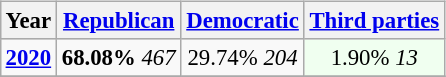<table class="wikitable" style="float:right; font-size:95%;">
<tr bgcolor=lightgrey>
<th>Year</th>
<th><a href='#'>Republican</a></th>
<th><a href='#'>Democratic</a></th>
<th><a href='#'>Third parties</a></th>
</tr>
<tr>
<td style="text-align:center;" ><strong><a href='#'>2020</a></strong></td>
<td style="text-align:center;" ><strong>68.08%</strong> <em>467</em></td>
<td style="text-align:center;" >29.74% <em>204</em></td>
<td style="text-align:center; background:honeyDew;">1.90% <em>13</em></td>
</tr>
<tr>
</tr>
</table>
